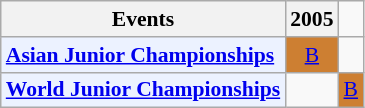<table class="wikitable" style="font-size: 90%; text-align:center">
<tr>
<th>Events</th>
<th>2005</th>
</tr>
<tr>
<td bgcolor="#ECF2FF"; align="left"><strong><a href='#'>Asian Junior Championships</a></strong></td>
<td bgcolor=CD7F32><a href='#'>B</a></td>
<td></td>
</tr>
<tr>
<td bgcolor="#ECF2FF"; align="left"><strong><a href='#'>World Junior Championships</a></strong></td>
<td></td>
<td bgcolor=CD7F32><a href='#'>B</a></td>
</tr>
</table>
